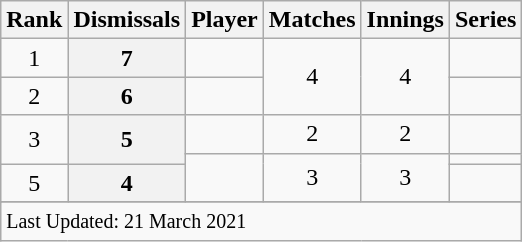<table class="wikitable plainrowheaders sortable">
<tr>
<th scope=col>Rank</th>
<th scope=col>Dismissals</th>
<th scope=col>Player</th>
<th scope=col>Matches</th>
<th scope=col>Innings</th>
<th scope=col>Series</th>
</tr>
<tr>
<td align=center>1</td>
<th scope=row style=text-align:center;>7</th>
<td> </td>
<td align=center rowspan=2>4</td>
<td align=center rowspan=2>4</td>
<td></td>
</tr>
<tr>
<td align=center>2</td>
<th scope=row style=text-align:center;>6</th>
<td></td>
<td></td>
</tr>
<tr>
<td align=center rowspan=2>3</td>
<th scope=row style=text-align:center; rowspan=2>5</th>
<td></td>
<td align=center>2</td>
<td align=center>2</td>
<td></td>
</tr>
<tr>
<td rowspan=2> </td>
<td rowspan=2 align=center>3</td>
<td align=center rowspan=2>3</td>
<td></td>
</tr>
<tr>
<td align=center>5</td>
<th scope=row style=text-align:center;>4</th>
<td></td>
</tr>
<tr>
</tr>
<tr class=sortbottom>
<td colspan=6><small>Last Updated: 21 March 2021</small></td>
</tr>
</table>
